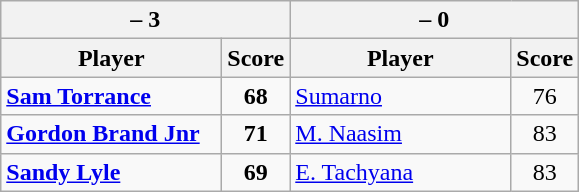<table class=wikitable>
<tr>
<th colspan=2> – 3</th>
<th colspan=2> – 0</th>
</tr>
<tr>
<th width=140>Player</th>
<th>Score</th>
<th width=140>Player</th>
<th>Score</th>
</tr>
<tr>
<td><strong><a href='#'>Sam Torrance</a></strong></td>
<td align=center><strong>68</strong></td>
<td><a href='#'>Sumarno</a></td>
<td align=center>76</td>
</tr>
<tr>
<td><strong><a href='#'>Gordon Brand Jnr</a></strong></td>
<td align=center><strong>71</strong></td>
<td><a href='#'>M. Naasim</a></td>
<td align=center>83</td>
</tr>
<tr>
<td><strong><a href='#'>Sandy Lyle</a></strong></td>
<td align=center><strong>69</strong></td>
<td><a href='#'>E. Tachyana</a></td>
<td align=center>83</td>
</tr>
</table>
